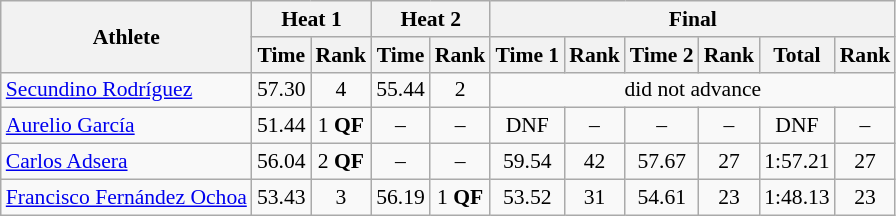<table class="wikitable" style="font-size:90%">
<tr>
<th rowspan="2">Athlete</th>
<th colspan="2">Heat 1</th>
<th colspan="2">Heat 2</th>
<th colspan="6">Final</th>
</tr>
<tr>
<th>Time</th>
<th>Rank</th>
<th>Time</th>
<th>Rank</th>
<th>Time 1</th>
<th>Rank</th>
<th>Time 2</th>
<th>Rank</th>
<th>Total</th>
<th>Rank</th>
</tr>
<tr>
<td><a href='#'>Secundino Rodríguez</a></td>
<td align="center">57.30</td>
<td align="center">4</td>
<td align="center">55.44</td>
<td align="center">2</td>
<td colspan="6" align="center">did not advance</td>
</tr>
<tr>
<td><a href='#'>Aurelio García</a></td>
<td align="center">51.44</td>
<td align="center">1 <strong>QF</strong></td>
<td align="center">–</td>
<td align="center">–</td>
<td align="center">DNF</td>
<td align="center">–</td>
<td align="center">–</td>
<td align="center">–</td>
<td align="center">DNF</td>
<td align="center">–</td>
</tr>
<tr>
<td><a href='#'>Carlos Adsera</a></td>
<td align="center">56.04</td>
<td align="center">2 <strong>QF</strong></td>
<td align="center">–</td>
<td align="center">–</td>
<td align="center">59.54</td>
<td align="center">42</td>
<td align="center">57.67</td>
<td align="center">27</td>
<td align="center">1:57.21</td>
<td align="center">27</td>
</tr>
<tr>
<td><a href='#'>Francisco Fernández Ochoa</a></td>
<td align="center">53.43</td>
<td align="center">3</td>
<td align="center">56.19</td>
<td align="center">1 <strong>QF</strong></td>
<td align="center">53.52</td>
<td align="center">31</td>
<td align="center">54.61</td>
<td align="center">23</td>
<td align="center">1:48.13</td>
<td align="center">23</td>
</tr>
</table>
